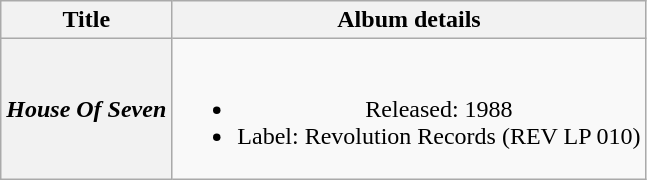<table class="wikitable plainrowheaders" style="text-align:center;">
<tr>
<th>Title</th>
<th>Album details</th>
</tr>
<tr>
<th scope="row"><em>House Of Seven</em></th>
<td><br><ul><li>Released: 1988</li><li>Label: Revolution Records (REV LP 010)</li></ul></td>
</tr>
</table>
